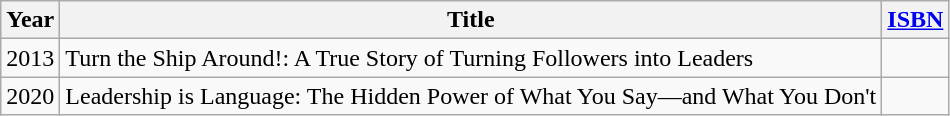<table class="wikitable">
<tr>
<th>Year</th>
<th>Title</th>
<th><a href='#'>ISBN</a></th>
</tr>
<tr>
<td>2013</td>
<td>Turn the Ship Around!: A True Story of Turning Followers into Leaders</td>
<td></td>
</tr>
<tr>
<td>2020</td>
<td>Leadership is Language: The Hidden Power of What You Say—and What You Don't</td>
<td></td>
</tr>
</table>
